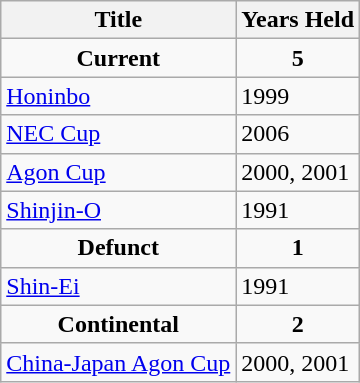<table class="wikitable">
<tr>
<th>Title</th>
<th>Years Held</th>
</tr>
<tr>
<td align="center"><strong>Current</strong></td>
<td align="center"><strong>5</strong></td>
</tr>
<tr>
<td> <a href='#'>Honinbo</a></td>
<td>1999</td>
</tr>
<tr>
<td> <a href='#'>NEC Cup</a></td>
<td>2006</td>
</tr>
<tr>
<td> <a href='#'>Agon Cup</a></td>
<td>2000, 2001</td>
</tr>
<tr>
<td> <a href='#'>Shinjin-O</a></td>
<td>1991</td>
</tr>
<tr>
<td align="center"><strong>Defunct</strong></td>
<td align="center"><strong>1</strong></td>
</tr>
<tr>
<td> <a href='#'>Shin-Ei</a></td>
<td>1991</td>
</tr>
<tr>
<td align="center"><strong>Continental</strong></td>
<td align="center"><strong>2</strong></td>
</tr>
<tr>
<td>  <a href='#'>China-Japan Agon Cup</a></td>
<td>2000, 2001</td>
</tr>
</table>
